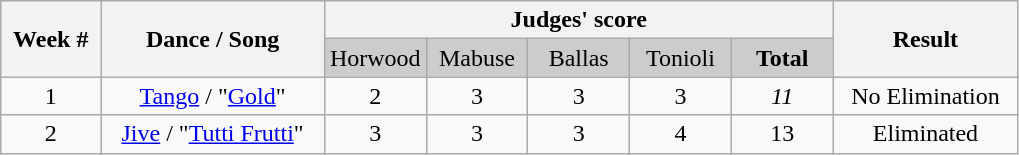<table class="wikitable mw-collapsible mw-collapsed" style="text-align:center; white-space:nowrap">
<tr>
<th rowspan="2">Week #</th>
<th rowspan="2">Dance / Song</th>
<th colspan="5">Judges' score</th>
<th rowspan="2">Result</th>
</tr>
<tr style="text-align:center; background:#ccc;">
<td style="width:10%">Horwood</td>
<td style="width:10%">Mabuse</td>
<td style="width:10%">Ballas</td>
<td style="width:10%">Tonioli</td>
<td style="width:10%"><strong>Total</strong></td>
</tr>
<tr>
<td>1</td>
<td><a href='#'>Tango</a> / "<a href='#'>Gold</a>"</td>
<td>2</td>
<td>3</td>
<td>3</td>
<td>3</td>
<td><span><em>11</em></span></td>
<td>No Elimination</td>
</tr>
<tr>
<td>2</td>
<td><a href='#'>Jive</a> / "<a href='#'>Tutti Frutti</a>"</td>
<td>3</td>
<td>3</td>
<td>3</td>
<td>4</td>
<td>13</td>
<td>Eliminated</td>
</tr>
</table>
